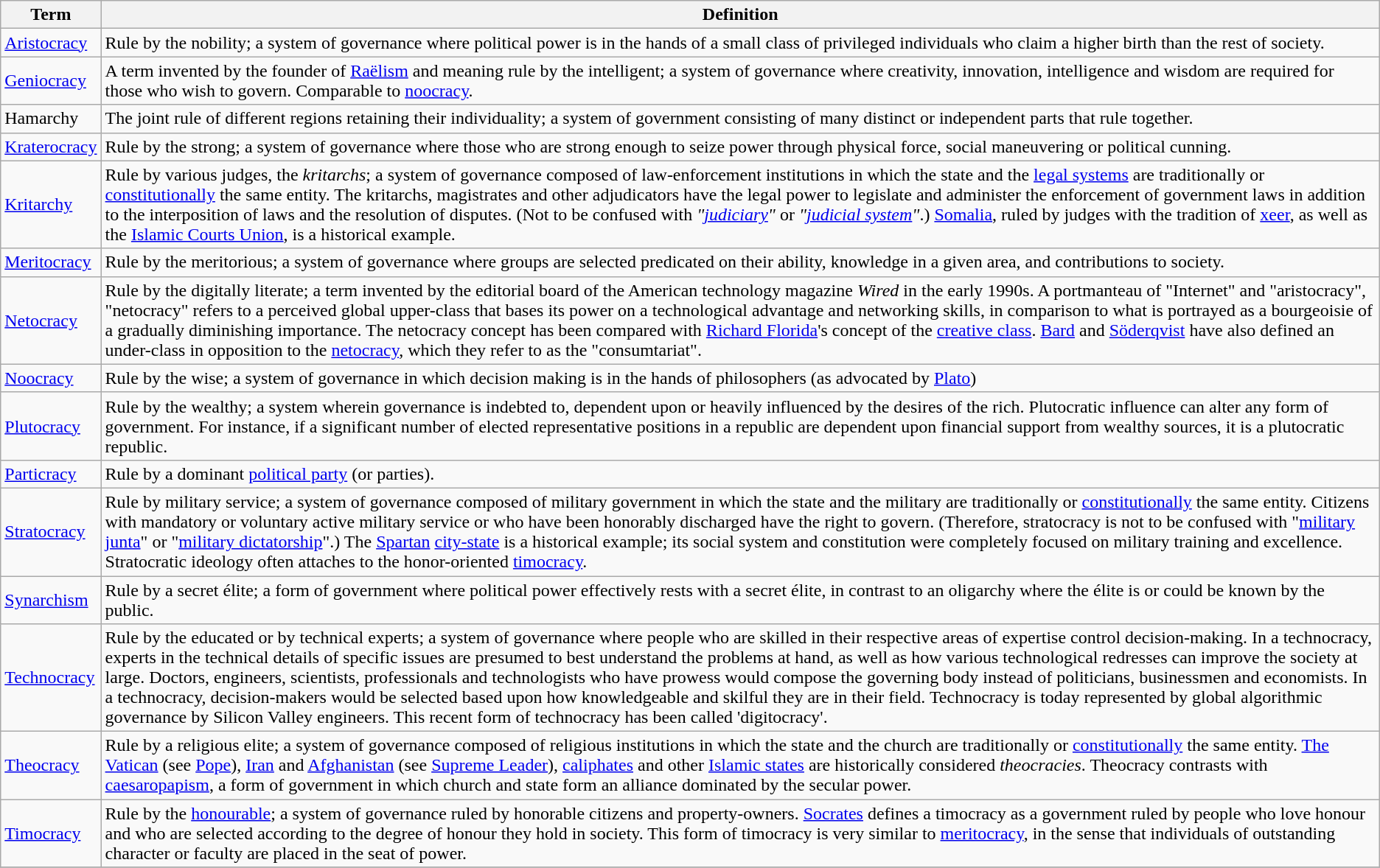<table class="wikitable sortable">
<tr>
<th>Term</th>
<th>Definition</th>
</tr>
<tr>
<td><a href='#'>Aristocracy</a></td>
<td>Rule by the nobility; a system of governance where political power is in the hands of a small class of privileged individuals who claim a higher birth than the rest of society.</td>
</tr>
<tr>
<td><a href='#'>Geniocracy</a></td>
<td>A term invented by the founder of <a href='#'>Raëlism</a> and meaning rule by the intelligent; a system of governance where creativity, innovation, intelligence and wisdom are required for those who wish to govern. Comparable to <a href='#'>noocracy</a>.</td>
</tr>
<tr>
<td>Hamarchy</td>
<td>The joint rule of different regions retaining their individuality; a system of government consisting of many distinct or independent parts that rule together.</td>
</tr>
<tr>
<td><a href='#'>Kraterocracy</a></td>
<td>Rule by the strong; a system of governance where those who are strong enough to seize power through physical force, social maneuvering or political cunning.</td>
</tr>
<tr>
<td><a href='#'>Kritarchy</a></td>
<td>Rule by various judges, the <em>kritarchs</em>; a system of governance composed of law-enforcement institutions in which the state and the <a href='#'>legal systems</a> are traditionally or <a href='#'>constitutionally</a> the same entity. The kritarchs, magistrates and other adjudicators have the legal power to legislate and administer the enforcement of government laws in addition to the interposition of laws and the resolution of disputes. (Not to be confused with <em>"<a href='#'>judiciary</a>"</em> or <em>"<a href='#'>judicial system</a>"</em>.) <a href='#'>Somalia</a>, ruled by judges with the tradition of <a href='#'>xeer</a>, as well as the <a href='#'>Islamic Courts Union</a>, is a historical example.</td>
</tr>
<tr>
<td><a href='#'>Meritocracy</a></td>
<td>Rule by the meritorious; a system of governance where groups are selected predicated on their ability, knowledge in a given area, and contributions to society.</td>
</tr>
<tr>
<td><a href='#'>Netocracy</a></td>
<td>Rule by the digitally literate; a term invented by the editorial board of the American technology magazine <em>Wired</em> in the early 1990s. A portmanteau of "Internet" and "aristocracy", "netocracy" refers to a perceived global upper-class that bases its power on a technological advantage and networking skills, in comparison to what is portrayed as a bourgeoisie of a gradually diminishing importance. The netocracy concept has been compared with <a href='#'>Richard Florida</a>'s concept of the <a href='#'>creative class</a>. <a href='#'> Bard</a> and <a href='#'> Söderqvist</a> have also defined an under-class in opposition to the <a href='#'>netocracy</a>, which they refer to as the "consumtariat".</td>
</tr>
<tr>
<td><a href='#'>Noocracy</a></td>
<td>Rule by the wise; a system of governance in which decision making is in the hands of philosophers (as advocated by <a href='#'>Plato</a>)</td>
</tr>
<tr>
<td><a href='#'>Plutocracy</a></td>
<td>Rule by the wealthy; a system wherein governance is indebted to, dependent upon or heavily influenced by the desires of the rich. Plutocratic influence can alter any form of government. For instance, if a significant number of elected representative positions in a republic are dependent upon financial support from wealthy sources, it is a plutocratic republic.</td>
</tr>
<tr>
<td><a href='#'>Particracy</a></td>
<td>Rule by a dominant <a href='#'>political party</a> (or parties).</td>
</tr>
<tr>
<td><a href='#'>Stratocracy</a></td>
<td>Rule by military service; a system of governance composed of military government in which the state and the military are traditionally or <a href='#'>constitutionally</a> the same entity. Citizens with mandatory or voluntary active military service or who have been honorably discharged have the right to govern. (Therefore, stratocracy is not to be confused with "<a href='#'>military junta</a>" or "<a href='#'>military dictatorship</a>".) The <a href='#'>Spartan</a> <a href='#'>city-state</a> is a historical example; its social system and constitution were completely focused on military training and excellence. Stratocratic ideology often attaches to the honor-oriented <a href='#'>timocracy</a>.</td>
</tr>
<tr>
<td><a href='#'>Synarchism</a></td>
<td>Rule by a secret élite; a form of government where political power effectively rests with a secret élite, in contrast to an oligarchy where the élite is or could be known by the public.</td>
</tr>
<tr>
<td><a href='#'>Technocracy</a></td>
<td>Rule by the educated or by technical experts; a system of governance where people who are skilled in their respective areas of expertise control decision-making. In a technocracy, experts in the technical details of specific issues are presumed to best understand the problems at hand, as well as how various technological redresses can improve the society at large. Doctors, engineers, scientists, professionals and technologists who have prowess would compose the governing body instead of politicians, businessmen and economists. In a technocracy, decision-makers would be selected based upon how knowledgeable and skilful they are in their field. Technocracy is today represented by global algorithmic governance by Silicon Valley engineers. This recent form of technocracy has been called 'digitocracy'.</td>
</tr>
<tr>
<td><a href='#'>Theocracy</a></td>
<td>Rule by a religious elite; a system of governance composed of religious institutions in which the state and the church are traditionally or <a href='#'>constitutionally</a> the same entity. <a href='#'>The Vatican</a> (see <a href='#'>Pope</a>), <a href='#'>Iran</a> and <a href='#'>Afghanistan</a> (see <a href='#'>Supreme Leader</a>), <a href='#'>caliphates</a> and other <a href='#'>Islamic states</a> are historically considered <em>theocracies</em>. Theocracy contrasts with <a href='#'>caesaropapism</a>, a form of government in which church and state form an alliance dominated by the secular power.</td>
</tr>
<tr>
<td><a href='#'>Timocracy</a></td>
<td>Rule by the <a href='#'>honourable</a>; a system of governance ruled by honorable citizens and property-owners. <a href='#'>Socrates</a> defines a timocracy as a government ruled by people who love honour and who are selected according to the degree of honour they hold in society. This form of timocracy is very similar to <a href='#'>meritocracy</a>, in the sense that individuals of outstanding character or faculty are placed in the seat of power.</td>
</tr>
<tr>
</tr>
</table>
